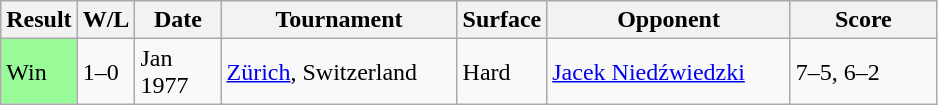<table class="sortable wikitable">
<tr>
<th style="width:40px">Result</th>
<th style="width:30px" class="unsortable">W/L</th>
<th style="width:50px">Date</th>
<th style="width:150px">Tournament</th>
<th style="width:50px">Surface</th>
<th style="width:155px">Opponent</th>
<th style="width:90px" class="unsortable">Score</th>
</tr>
<tr>
<td style="background:#98fb98;">Win</td>
<td>1–0</td>
<td>Jan 1977</td>
<td><a href='#'>Zürich</a>, Switzerland</td>
<td>Hard</td>
<td> <a href='#'>Jacek Niedźwiedzki</a></td>
<td>7–5, 6–2</td>
</tr>
</table>
